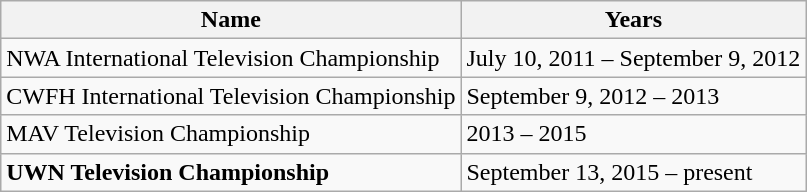<table class="wikitable">
<tr>
<th>Name</th>
<th>Years</th>
</tr>
<tr>
<td>NWA International Television Championship</td>
<td>July 10, 2011 – September 9, 2012</td>
</tr>
<tr>
<td>CWFH International Television Championship</td>
<td>September 9, 2012 – 2013</td>
</tr>
<tr>
<td>MAV Television Championship</td>
<td>2013 – 2015</td>
</tr>
<tr>
<td><strong>UWN Television Championship</strong></td>
<td>September 13, 2015 – present</td>
</tr>
</table>
